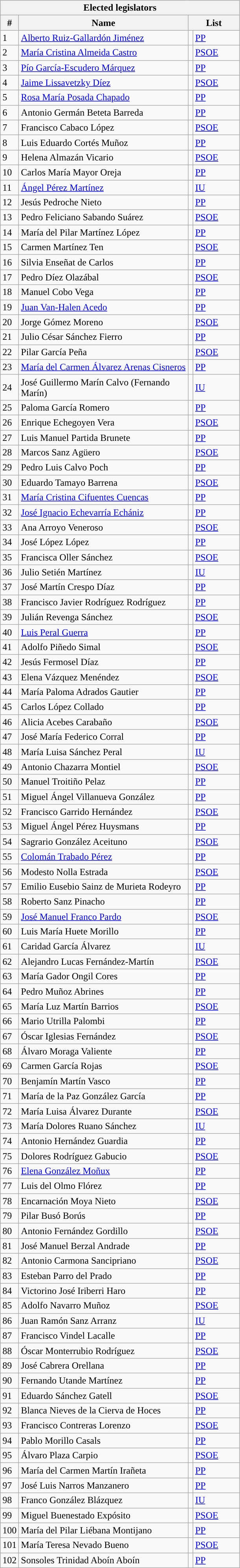<table class="wikitable sortable collapsible collapsed">
<tr background-color:#E9E9E9">
<th colspan="4">Elected legislators</th>
</tr>
<tr background-color:#E9E9E9">
<th width="10px">#</th>
<th width="280px">Name</th>
<th width="80px" colspan="2">List</th>
</tr>
<tr>
<td>1</td>
<td><a href='#'>Alberto Ruiz-Gallardón Jiménez</a></td>
<td width="1"></td>
<td><a href='#'>PP</a></td>
</tr>
<tr>
<td>2</td>
<td><a href='#'>María Cristina Almeida Castro</a></td>
<td></td>
<td><a href='#'>PSOE</a></td>
</tr>
<tr>
<td>3</td>
<td><a href='#'>Pío García-Escudero Márquez</a></td>
<td></td>
<td><a href='#'>PP</a></td>
</tr>
<tr>
<td>4</td>
<td><a href='#'>Jaime Lissavetzky Díez</a></td>
<td></td>
<td><a href='#'>PSOE</a></td>
</tr>
<tr>
<td>5</td>
<td><a href='#'>Rosa María Posada Chapado</a></td>
<td></td>
<td><a href='#'>PP</a></td>
</tr>
<tr>
<td>6</td>
<td>Antonio Germán Beteta Barreda </td>
<td></td>
<td><a href='#'>PP</a></td>
</tr>
<tr>
<td>7</td>
<td>Francisco Cabaco López</td>
<td></td>
<td><a href='#'>PSOE</a></td>
</tr>
<tr>
<td>8</td>
<td>Luis Eduardo Cortés Muñoz </td>
<td></td>
<td><a href='#'>PP</a></td>
</tr>
<tr>
<td>9</td>
<td>Helena Almazán Vicario</td>
<td></td>
<td><a href='#'>PSOE</a></td>
</tr>
<tr>
<td>10</td>
<td>Carlos María Mayor Oreja </td>
<td></td>
<td><a href='#'>PP</a></td>
</tr>
<tr>
<td>11</td>
<td><a href='#'>Ángel Pérez Martínez</a></td>
<td></td>
<td><a href='#'>IU</a></td>
</tr>
<tr>
<td>12</td>
<td>Jesús Pedroche Nieto </td>
<td></td>
<td><a href='#'>PP</a></td>
</tr>
<tr>
<td>13</td>
<td>Pedro Feliciano Sabando Suárez </td>
<td></td>
<td><a href='#'>PSOE</a></td>
</tr>
<tr>
<td>14</td>
<td>María del Pilar Martínez López</td>
<td></td>
<td><a href='#'>PP</a></td>
</tr>
<tr>
<td>15</td>
<td>Carmen Martínez Ten </td>
<td></td>
<td><a href='#'>PSOE</a></td>
</tr>
<tr>
<td>16</td>
<td>Silvia Enseñat de Carlos</td>
<td></td>
<td><a href='#'>PP</a></td>
</tr>
<tr>
<td>17</td>
<td>Pedro Díez Olazábal </td>
<td></td>
<td><a href='#'>PSOE</a></td>
</tr>
<tr>
<td>18</td>
<td>Manuel Cobo Vega </td>
<td></td>
<td><a href='#'>PP</a></td>
</tr>
<tr>
<td>19</td>
<td><a href='#'>Juan Van-Halen Acedo</a></td>
<td></td>
<td><a href='#'>PP</a></td>
</tr>
<tr>
<td>20</td>
<td>Jorge Gómez Moreno</td>
<td></td>
<td><a href='#'>PSOE</a></td>
</tr>
<tr>
<td>21</td>
<td>Julio César Sánchez Fierro</td>
<td></td>
<td><a href='#'>PP</a></td>
</tr>
<tr>
<td>22</td>
<td>Pilar García Peña</td>
<td></td>
<td><a href='#'>PSOE</a></td>
</tr>
<tr>
<td>23</td>
<td><a href='#'>María del Carmen Álvarez Arenas Cisneros</a></td>
<td></td>
<td><a href='#'>PP</a></td>
</tr>
<tr>
<td>24</td>
<td>José Guillermo Marín Calvo (Fernando Marín)</td>
<td></td>
<td><a href='#'>IU</a></td>
</tr>
<tr>
<td>25</td>
<td>Paloma García Romero </td>
<td></td>
<td><a href='#'>PP</a></td>
</tr>
<tr>
<td>26</td>
<td>Enrique Echegoyen Vera</td>
<td></td>
<td><a href='#'>PSOE</a></td>
</tr>
<tr>
<td>27</td>
<td>Luis Manuel Partida Brunete</td>
<td></td>
<td><a href='#'>PP</a></td>
</tr>
<tr>
<td>28</td>
<td>Marcos Sanz Agüero </td>
<td></td>
<td><a href='#'>PSOE</a></td>
</tr>
<tr>
<td>29</td>
<td>Pedro Luis Calvo Poch </td>
<td></td>
<td><a href='#'>PP</a></td>
</tr>
<tr>
<td>30</td>
<td>Eduardo Tamayo Barrena </td>
<td></td>
<td><a href='#'>PSOE</a></td>
</tr>
<tr>
<td>31</td>
<td><a href='#'>María Cristina Cifuentes Cuencas</a></td>
<td></td>
<td><a href='#'>PP</a></td>
</tr>
<tr>
<td>32</td>
<td><a href='#'>José Ignacio Echevarría Echániz</a></td>
<td></td>
<td><a href='#'>PP</a></td>
</tr>
<tr>
<td>33</td>
<td>Ana Arroyo Veneroso</td>
<td></td>
<td><a href='#'>PSOE</a></td>
</tr>
<tr>
<td>34</td>
<td>José López López</td>
<td></td>
<td><a href='#'>PP</a></td>
</tr>
<tr>
<td>35</td>
<td>Francisca Oller Sánchez</td>
<td></td>
<td><a href='#'>PSOE</a></td>
</tr>
<tr>
<td>36</td>
<td>Julio Setién Martínez</td>
<td></td>
<td><a href='#'>IU</a></td>
</tr>
<tr>
<td>37</td>
<td>José Martín Crespo Díaz</td>
<td></td>
<td><a href='#'>PP</a></td>
</tr>
<tr>
<td>38</td>
<td>Francisco Javier Rodríguez Rodríguez </td>
<td></td>
<td><a href='#'>PP</a></td>
</tr>
<tr>
<td>39</td>
<td>Julián Revenga Sánchez </td>
<td></td>
<td><a href='#'>PSOE</a></td>
</tr>
<tr>
<td>40</td>
<td><a href='#'>Luis Peral Guerra</a></td>
<td></td>
<td><a href='#'>PP</a></td>
</tr>
<tr>
<td>41</td>
<td>Adolfo Piñedo Simal </td>
<td></td>
<td><a href='#'>PSOE</a></td>
</tr>
<tr>
<td>42</td>
<td>Jesús Fermosel Díaz </td>
<td></td>
<td><a href='#'>PP</a></td>
</tr>
<tr>
<td>43</td>
<td>Elena Vázquez Menéndez </td>
<td></td>
<td><a href='#'>PSOE</a></td>
</tr>
<tr>
<td>44</td>
<td>María Paloma Adrados Gautier </td>
<td></td>
<td><a href='#'>PP</a></td>
</tr>
<tr>
<td>45</td>
<td>Carlos López Collado</td>
<td></td>
<td><a href='#'>PP</a></td>
</tr>
<tr>
<td>46</td>
<td>Alicia Acebes Carabaño</td>
<td></td>
<td><a href='#'>PSOE</a></td>
</tr>
<tr>
<td>47</td>
<td>José María Federico Corral</td>
<td></td>
<td><a href='#'>PP</a></td>
</tr>
<tr>
<td>48</td>
<td>María Luisa Sánchez Peral</td>
<td></td>
<td><a href='#'>IU</a></td>
</tr>
<tr>
<td>49</td>
<td>Antonio Chazarra Montiel</td>
<td></td>
<td><a href='#'>PSOE</a></td>
</tr>
<tr>
<td>50</td>
<td>Manuel Troitiño Pelaz</td>
<td></td>
<td><a href='#'>PP</a></td>
</tr>
<tr>
<td>51</td>
<td>Miguel Ángel Villanueva González </td>
<td></td>
<td><a href='#'>PP</a></td>
</tr>
<tr>
<td>52</td>
<td>Francisco Garrido Hernández</td>
<td></td>
<td><a href='#'>PSOE</a></td>
</tr>
<tr>
<td>53</td>
<td>Miguel Ángel Pérez Huysmans</td>
<td></td>
<td><a href='#'>PP</a></td>
</tr>
<tr>
<td>54</td>
<td>Sagrario González Aceituno</td>
<td></td>
<td><a href='#'>PSOE</a></td>
</tr>
<tr>
<td>55</td>
<td><a href='#'>Colomán Trabado Pérez</a></td>
<td></td>
<td><a href='#'>PP</a></td>
</tr>
<tr>
<td>56</td>
<td>Modesto Nolla Estrada </td>
<td></td>
<td><a href='#'>PSOE</a></td>
</tr>
<tr>
<td>57</td>
<td>Emilio Eusebio Sainz de Murieta Rodeyro</td>
<td></td>
<td><a href='#'>PP</a></td>
</tr>
<tr>
<td>58</td>
<td>Roberto Sanz Pinacho</td>
<td></td>
<td><a href='#'>PP</a></td>
</tr>
<tr>
<td>59</td>
<td><a href='#'>José Manuel Franco Pardo</a></td>
<td></td>
<td><a href='#'>PSOE</a></td>
</tr>
<tr>
<td>60</td>
<td>Luis María Huete Morillo </td>
<td></td>
<td><a href='#'>PP</a></td>
</tr>
<tr>
<td>61</td>
<td>Caridad García Álvarez</td>
<td></td>
<td><a href='#'>IU</a></td>
</tr>
<tr>
<td>62</td>
<td>Alejandro Lucas Fernández-Martín</td>
<td></td>
<td><a href='#'>PSOE</a></td>
</tr>
<tr>
<td>63</td>
<td>María Gador Ongil Cores </td>
<td></td>
<td><a href='#'>PP</a></td>
</tr>
<tr>
<td>64</td>
<td>Pedro Muñoz Abrines</td>
<td></td>
<td><a href='#'>PP</a></td>
</tr>
<tr>
<td>65</td>
<td>María Luz Martín Barrios</td>
<td></td>
<td><a href='#'>PSOE</a></td>
</tr>
<tr>
<td>66</td>
<td>Mario Utrilla Palombi </td>
<td></td>
<td><a href='#'>PP</a></td>
</tr>
<tr>
<td>67</td>
<td>Óscar Iglesias Fernández</td>
<td></td>
<td><a href='#'>PSOE</a></td>
</tr>
<tr>
<td>68</td>
<td>Álvaro Moraga Valiente</td>
<td></td>
<td><a href='#'>PP</a></td>
</tr>
<tr>
<td>69</td>
<td>Carmen García Rojas</td>
<td></td>
<td><a href='#'>PSOE</a></td>
</tr>
<tr>
<td>70</td>
<td>Benjamín Martín Vasco</td>
<td></td>
<td><a href='#'>PP</a></td>
</tr>
<tr>
<td>71</td>
<td>María de la Paz González García</td>
<td></td>
<td><a href='#'>PP</a></td>
</tr>
<tr>
<td>72</td>
<td>María Luisa Álvarez Durante</td>
<td></td>
<td><a href='#'>PSOE</a></td>
</tr>
<tr>
<td>73</td>
<td>María Dolores Ruano Sánchez</td>
<td></td>
<td><a href='#'>IU</a></td>
</tr>
<tr>
<td>74</td>
<td>Antonio Hernández Guardia</td>
<td></td>
<td><a href='#'>PP</a></td>
</tr>
<tr>
<td>75</td>
<td>Dolores Rodríguez Gabucio</td>
<td></td>
<td><a href='#'>PSOE</a></td>
</tr>
<tr>
<td>76</td>
<td><a href='#'>Elena González Moñux</a></td>
<td></td>
<td><a href='#'>PP</a></td>
</tr>
<tr>
<td>77</td>
<td>Luis del Olmo Flórez </td>
<td></td>
<td><a href='#'>PP</a></td>
</tr>
<tr>
<td>78</td>
<td>Encarnación Moya Nieto</td>
<td></td>
<td><a href='#'>PSOE</a></td>
</tr>
<tr>
<td>79</td>
<td>Pilar Busó Borús </td>
<td></td>
<td><a href='#'>PP</a></td>
</tr>
<tr>
<td>80</td>
<td>Antonio Fernández Gordillo</td>
<td></td>
<td><a href='#'>PSOE</a></td>
</tr>
<tr>
<td>81</td>
<td>José Manuel Berzal Andrade </td>
<td></td>
<td><a href='#'>PP</a></td>
</tr>
<tr>
<td>82</td>
<td>Antonio Carmona Sancipriano </td>
<td></td>
<td><a href='#'>PSOE</a></td>
</tr>
<tr>
<td>83</td>
<td>Esteban Parro del Prado </td>
<td></td>
<td><a href='#'>PP</a></td>
</tr>
<tr>
<td>84</td>
<td>Victorino José Iriberri Haro</td>
<td></td>
<td><a href='#'>PP</a></td>
</tr>
<tr>
<td>85</td>
<td>Adolfo Navarro Muñoz</td>
<td></td>
<td><a href='#'>PSOE</a></td>
</tr>
<tr>
<td>86</td>
<td>Juan Ramón Sanz Arranz</td>
<td></td>
<td><a href='#'>IU</a></td>
</tr>
<tr>
<td>87</td>
<td>Francisco Vindel Lacalle</td>
<td></td>
<td><a href='#'>PP</a></td>
</tr>
<tr>
<td>88</td>
<td>Óscar Monterrubio Rodríguez</td>
<td></td>
<td><a href='#'>PSOE</a></td>
</tr>
<tr>
<td>89</td>
<td>José Cabrera Orellana</td>
<td></td>
<td><a href='#'>PP</a></td>
</tr>
<tr>
<td>90</td>
<td>Fernando Utande Martínez</td>
<td></td>
<td><a href='#'>PP</a></td>
</tr>
<tr>
<td>91</td>
<td>Eduardo Sánchez Gatell</td>
<td></td>
<td><a href='#'>PSOE</a></td>
</tr>
<tr>
<td>92</td>
<td>Blanca Nieves de la Cierva de Hoces</td>
<td></td>
<td><a href='#'>PP</a></td>
</tr>
<tr>
<td>93</td>
<td>Francisco Contreras Lorenzo</td>
<td></td>
<td><a href='#'>PSOE</a></td>
</tr>
<tr>
<td>94</td>
<td>Pablo Morillo Casals</td>
<td></td>
<td><a href='#'>PP</a></td>
</tr>
<tr>
<td>95</td>
<td>Álvaro Plaza Carpio</td>
<td></td>
<td><a href='#'>PSOE</a></td>
</tr>
<tr>
<td>96</td>
<td>María del Carmen Martín Irañeta</td>
<td></td>
<td><a href='#'>PP</a></td>
</tr>
<tr>
<td>97</td>
<td>José Luis Narros Manzanero</td>
<td></td>
<td><a href='#'>PP</a></td>
</tr>
<tr>
<td>98</td>
<td>Franco González Blázquez </td>
<td></td>
<td><a href='#'>IU</a></td>
</tr>
<tr>
<td>99</td>
<td>Miguel Buenestado Expósito</td>
<td></td>
<td><a href='#'>PSOE</a></td>
</tr>
<tr>
<td>100</td>
<td>María del Pilar Liébana Montijano</td>
<td></td>
<td><a href='#'>PP</a></td>
</tr>
<tr>
<td>101</td>
<td>María Teresa Nevado Bueno</td>
<td></td>
<td><a href='#'>PSOE</a></td>
</tr>
<tr>
<td>102</td>
<td>Sonsoles Trinidad Aboín Aboín </td>
<td></td>
<td><a href='#'>PP</a></td>
</tr>
</table>
